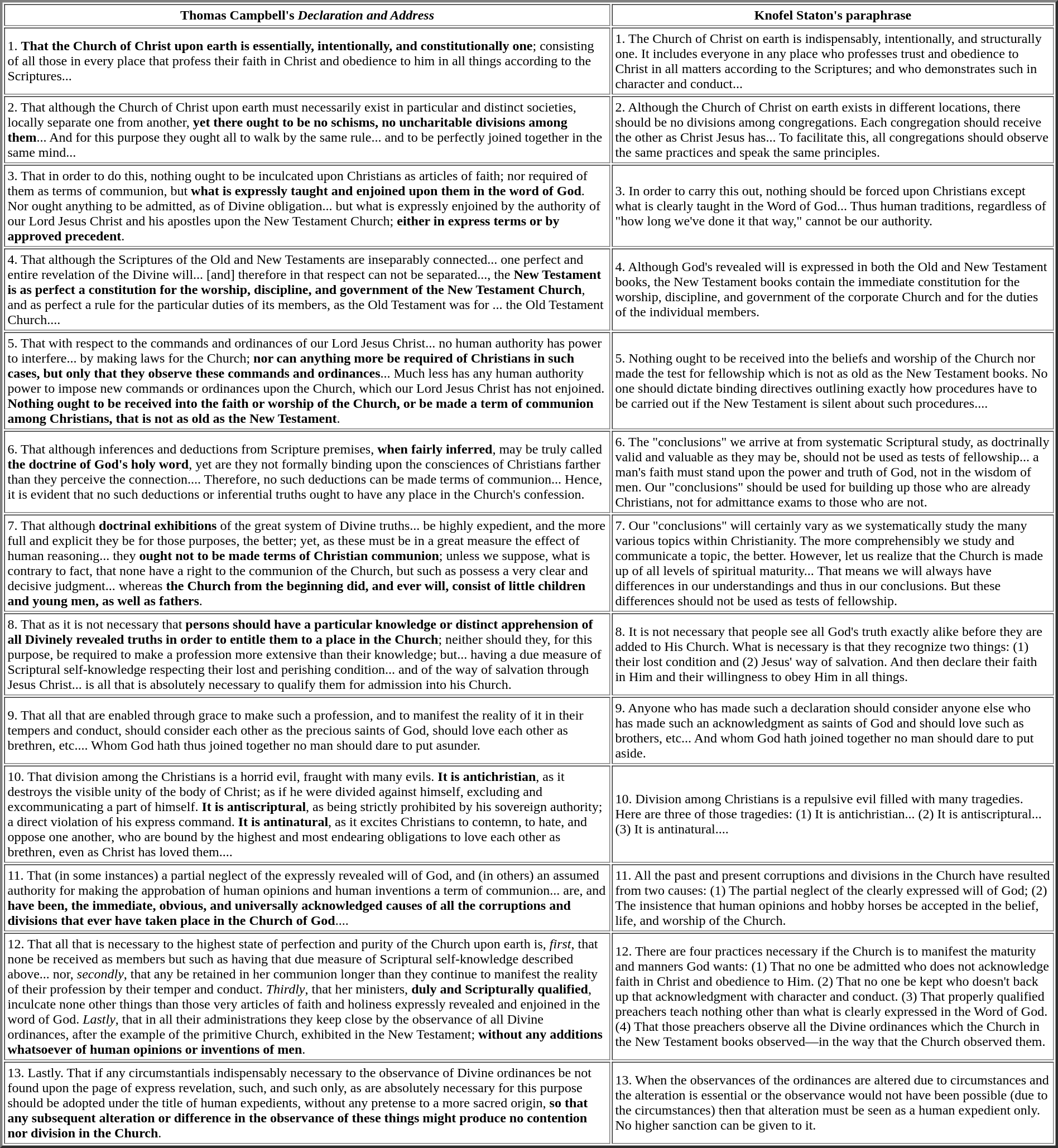<table border="3" cellpadding="3">
<tr>
<th>Thomas Campbell's <em>Declaration and Address</em></th>
<th>Knofel Staton's paraphrase</th>
</tr>
<tr>
<td>1. <strong>That the Church of Christ upon earth is essentially, intentionally, and constitutionally one</strong>; consisting of all those in every place that profess their faith in Christ and obedience to him in all things according to the Scriptures...</td>
<td>1. The Church of Christ on earth is indispensably, intentionally, and structurally one. It includes everyone in any place who professes trust and obedience to Christ in all matters according to the Scriptures; and who demonstrates such in character and conduct...</td>
</tr>
<tr>
<td>2. That although the Church of Christ upon earth must necessarily exist in particular and distinct societies, locally separate one from another, <strong>yet there ought to be no schisms, no uncharitable divisions among them</strong>...  And for this purpose they ought all to walk by the same rule... and to be perfectly joined together in the same mind...</td>
<td>2. Although the Church of Christ on earth exists in different locations, there should be no divisions among congregations. Each congregation should receive the other as Christ Jesus has... To facilitate this, all congregations should observe the same practices and speak the same principles.</td>
</tr>
<tr>
<td>3. That in order to do this, nothing ought to be inculcated upon Christians as articles of faith; nor required of them as terms of communion, but <strong>what is expressly taught and enjoined upon them in the word of God</strong>. Nor ought anything to be admitted, as of Divine obligation... but what is expressly enjoined by the authority of our Lord Jesus Christ and his apostles upon the New Testament Church; <strong>either in express terms or by approved precedent</strong>.</td>
<td>3. In order to carry this out, nothing should be forced upon Christians except what is clearly taught in the Word of God... Thus human traditions, regardless of "how long we've done it that way," cannot be our authority.</td>
</tr>
<tr>
<td>4. That although the Scriptures of the Old and New Testaments are inseparably connected... one perfect and entire revelation of the Divine will... [and] therefore in that respect can not be separated..., the <strong>New Testament is as perfect a constitution for the worship, discipline, and government of the New Testament Church</strong>, and as perfect a rule for the particular duties of its members, as the Old Testament was for ... the Old Testament Church....</td>
<td>4. Although God's revealed will is expressed in both the Old and New Testament books, the New Testament books contain the immediate constitution for the worship, discipline, and government of the corporate Church and for the duties of the individual members.</td>
</tr>
<tr>
<td>5. That with respect to the commands and ordinances of our Lord Jesus Christ... no human authority has power to interfere... by making laws for the Church; <strong>nor can anything more be required of Christians in such cases, but only that they observe these commands and ordinances</strong>... Much less has any human authority power to impose new commands or ordinances upon the Church, which our Lord Jesus Christ has not enjoined. <strong>Nothing ought to be received into the faith or worship of the Church, or be made a term of communion among Christians, that is not as old as the New Testament</strong>.</td>
<td>5. Nothing ought to be received into the beliefs and worship of the Church nor made the test for fellowship which is not as old as the New Testament books.  No one should dictate binding directives outlining exactly how procedures have to be carried out if the New Testament is silent about such procedures....</td>
</tr>
<tr>
<td>6. That although inferences and deductions from Scripture premises, <strong>when fairly inferred</strong>, may be truly called <strong>the doctrine of God's holy word</strong>, yet are they not formally binding upon the consciences of Christians farther than they perceive the connection....  Therefore, no such deductions can be made terms of communion... Hence, it is evident that no such deductions or inferential truths ought to have any place in the Church's confession.</td>
<td>6. The "conclusions" we arrive at from systematic Scriptural study, as doctrinally valid and valuable as they may be, should not be used as tests of fellowship... a man's faith must stand upon the power and truth of God, not in the wisdom of men.  Our "conclusions" should be used for building up those who are already Christians, not for admittance exams to those who are not.</td>
</tr>
<tr>
<td>7. That although <strong>doctrinal exhibitions</strong> of the great system of Divine truths... be highly expedient, and the more full and explicit they be for those purposes, the better; yet, as these must be in a great measure the effect of human reasoning... they <strong>ought not to be made terms of Christian communion</strong>; unless we suppose, what is contrary to fact, that none have a right to the communion of the Church, but such as possess a very clear and decisive judgment... whereas <strong>the Church from the beginning did, and ever will, consist of little children and young men, as well as fathers</strong>.</td>
<td>7. Our "conclusions" will certainly vary as we systematically study the many various topics within Christianity. The more comprehensibly we study and communicate a topic, the better.  However, let us realize that the Church is made up of all levels of spiritual maturity... That means we will always have differences in our understandings and thus in our conclusions. But these differences should not be used as tests of fellowship.</td>
</tr>
<tr>
<td>8. That as it is not necessary that <strong>persons should have a particular knowledge or distinct apprehension of all Divinely revealed truths in order to entitle them to a place in the Church</strong>; neither should they, for this purpose, be required to make a profession more extensive than their knowledge; but... having a due measure of Scriptural self-knowledge respecting their lost and perishing condition... and of the way of salvation through Jesus Christ... is all that is absolutely necessary to qualify them for admission into his Church.</td>
<td>8. It is not necessary that people see all God's truth exactly alike before they are added to His Church. What is necessary is that they recognize two things: (1) their lost condition and (2) Jesus' way of salvation. And then declare their faith in Him and their willingness to obey Him in all things.</td>
</tr>
<tr>
<td>9. That all that are enabled through grace to make such a profession, and to manifest the reality of it in their tempers and conduct, should consider each other as the precious saints of God, should love each other as brethren, etc.... Whom God hath thus joined together no man should dare to put asunder.</td>
<td>9. Anyone who has made such a declaration should consider anyone else who has made such an acknowledgment as saints of God and should love such as brothers, etc...  And whom God hath joined together no man should dare to put aside.</td>
</tr>
<tr>
<td>10. That division among the Christians is a horrid evil, fraught with many evils. <strong>It is antichristian</strong>, as it destroys the visible unity of the body of Christ; as if he were divided against himself, excluding and excommunicating a part of himself. <strong>It is antiscriptural</strong>, as being strictly prohibited by his sovereign authority; a direct violation of his express command. <strong>It is antinatural</strong>, as it excites Christians to contemn, to hate, and oppose one another, who are bound by the highest and most endearing obligations to love each other as brethren, even as Christ has loved them....</td>
<td>10. Division among Christians is a repulsive evil filled with many tragedies. Here are three of those tragedies:  (1) It is antichristian... (2) It is antiscriptural... (3) It is antinatural....</td>
</tr>
<tr>
<td>11. That (in some instances) a partial neglect of the expressly revealed will of God, and (in others) an assumed authority for making the approbation of human opinions and human inventions a term of communion... are, and <strong>have been, the immediate, obvious, and universally acknowledged causes of all the corruptions and divisions that ever have taken place in the Church of God</strong>....</td>
<td>11. All the past and present corruptions and divisions in the Church have resulted from two causes: (1) The partial neglect of the clearly expressed will of God; (2) The insistence that human opinions and hobby horses be accepted in the belief, life, and worship of the Church.</td>
</tr>
<tr>
<td>12. That all that is necessary to the highest state of perfection and purity of the Church upon earth is, <em>first</em>, that none be received as members but such as having that due measure of Scriptural self-knowledge described above... nor, <em>secondly</em>, that any be retained in her communion longer than they continue to manifest the reality of their profession by their temper and conduct. <em>Thirdly</em>, that her ministers, <strong>duly and Scripturally qualified</strong>, inculcate none other things than those very articles of faith and holiness expressly revealed and enjoined in the word of God. <em>Lastly</em>, that in all their administrations they keep close by the observance of all Divine ordinances, after the example of the primitive Church, exhibited in the New Testament; <strong>without any additions whatsoever of human opinions or inventions of men</strong>.</td>
<td>12. There are four practices necessary if the Church is to manifest the maturity and manners God wants: (1) That no one be admitted who does not acknowledge faith in Christ and obedience to Him. (2) That no one be kept who doesn't back up that acknowledgment with character and conduct. (3) That properly qualified preachers teach nothing other than what is clearly expressed in the Word of God. (4) That those preachers observe all the Divine ordinances which the Church in the New Testament books observed—in the way that the Church observed them.</td>
</tr>
<tr>
<td>13. Lastly. That if any circumstantials indispensably necessary to the observance of Divine ordinances be not found upon the page of express revelation, such, and such only, as are absolutely necessary for this purpose should be adopted under the title of human expedients, without any pretense to a more sacred origin, <strong>so that any subsequent alteration or difference in the observance of these things might produce no contention nor division in the Church</strong>.</td>
<td>13. When the observances of the ordinances are altered due to circumstances and the alteration is essential or the observance would not have been possible (due to the circumstances) then that alteration must be seen as a human expedient only. No higher sanction can be given to it.</td>
</tr>
</table>
